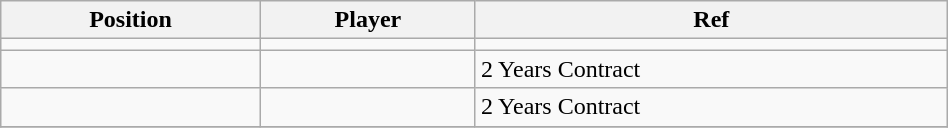<table class="wikitable sortable" style="width:50%; text-align:center; font-size:100%; text-align:left;">
<tr>
<th><strong>Position</strong></th>
<th><strong>Player</strong></th>
<th><strong>Ref</strong></th>
</tr>
<tr>
<td></td>
<td></td>
<td></td>
</tr>
<tr>
<td></td>
<td></td>
<td>2 Years Contract </td>
</tr>
<tr>
<td></td>
<td></td>
<td>2 Years Contract </td>
</tr>
<tr>
</tr>
</table>
